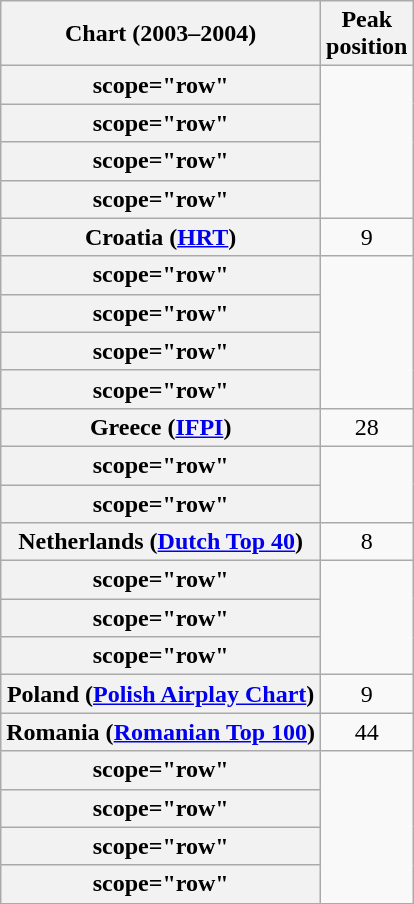<table class="wikitable sortable plainrowheaders" style="text-align:center">
<tr>
<th scope="col">Chart (2003–2004)</th>
<th scope="col">Peak<br>position</th>
</tr>
<tr>
<th>scope="row"</th>
</tr>
<tr>
<th>scope="row"</th>
</tr>
<tr>
<th>scope="row"</th>
</tr>
<tr>
<th>scope="row"</th>
</tr>
<tr>
<th scope=row>Croatia (<a href='#'>HRT</a>)</th>
<td>9</td>
</tr>
<tr>
<th>scope="row"</th>
</tr>
<tr>
<th>scope="row"</th>
</tr>
<tr>
<th>scope="row"</th>
</tr>
<tr>
<th>scope="row"</th>
</tr>
<tr>
<th scope="row">Greece (<a href='#'>IFPI</a>)</th>
<td>28</td>
</tr>
<tr>
<th>scope="row"</th>
</tr>
<tr>
<th>scope="row"</th>
</tr>
<tr>
<th scope="row">Netherlands (<a href='#'>Dutch Top 40</a>)</th>
<td>8</td>
</tr>
<tr>
<th>scope="row"</th>
</tr>
<tr>
<th>scope="row"</th>
</tr>
<tr>
<th>scope="row"</th>
</tr>
<tr>
<th scope="row">Poland (<a href='#'>Polish Airplay Chart</a>)</th>
<td>9</td>
</tr>
<tr>
<th scope="row">Romania (<a href='#'>Romanian Top 100</a>)</th>
<td>44</td>
</tr>
<tr>
<th>scope="row"</th>
</tr>
<tr>
<th>scope="row"</th>
</tr>
<tr>
<th>scope="row"</th>
</tr>
<tr>
<th>scope="row"</th>
</tr>
</table>
